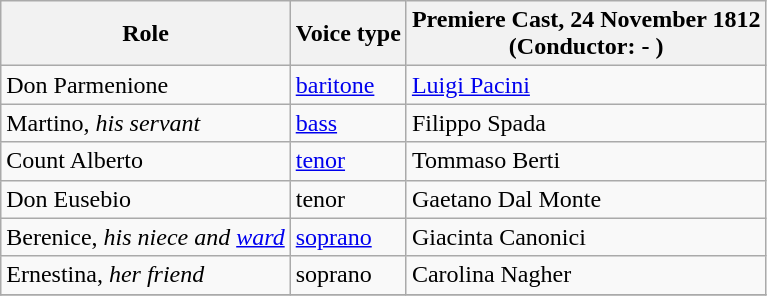<table class="wikitable">
<tr>
<th>Role</th>
<th>Voice type</th>
<th>Premiere Cast, 24 November 1812<br>(Conductor: - )</th>
</tr>
<tr>
<td>Don Parmenione</td>
<td><a href='#'>baritone</a></td>
<td><a href='#'>Luigi Pacini</a></td>
</tr>
<tr>
<td>Martino, <em>his servant</em></td>
<td><a href='#'>bass</a></td>
<td>Filippo Spada</td>
</tr>
<tr>
<td>Count Alberto</td>
<td><a href='#'>tenor</a></td>
<td>Tommaso Berti</td>
</tr>
<tr>
<td>Don Eusebio</td>
<td>tenor</td>
<td>Gaetano Dal Monte</td>
</tr>
<tr>
<td>Berenice, <em>his niece and <a href='#'>ward</a></em></td>
<td><a href='#'>soprano</a></td>
<td>Giacinta Canonici</td>
</tr>
<tr>
<td>Ernestina, <em>her friend</em></td>
<td>soprano</td>
<td>Carolina Nagher</td>
</tr>
<tr>
</tr>
</table>
